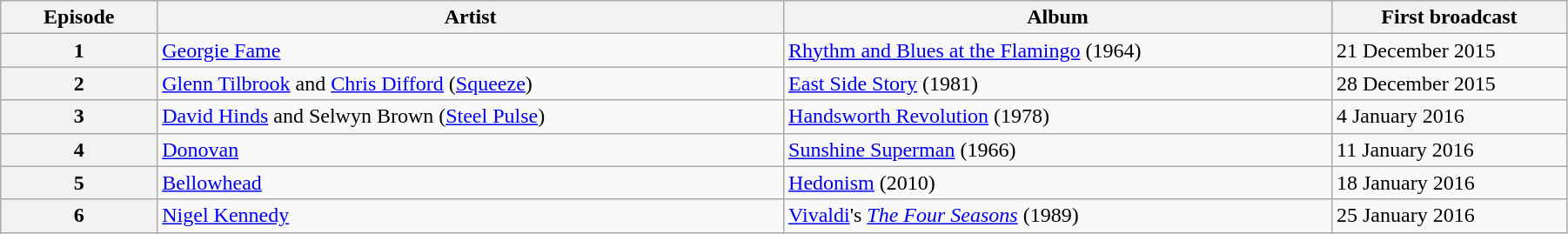<table class="wikitable" style="width:95%;">
<tr>
<th style="width:10%;">Episode</th>
<th style="width:40%">Artist</th>
<th>Album</th>
<th style="width:15%">First broadcast</th>
</tr>
<tr>
<th>1</th>
<td><a href='#'>Georgie Fame</a></td>
<td><a href='#'>Rhythm and Blues at the Flamingo</a> (1964)</td>
<td>21 December 2015 </td>
</tr>
<tr>
<th>2</th>
<td><a href='#'>Glenn Tilbrook</a> and <a href='#'>Chris Difford</a> (<a href='#'>Squeeze</a>)</td>
<td><a href='#'>East Side Story</a> (1981)</td>
<td>28 December 2015 </td>
</tr>
<tr>
<th>3</th>
<td><a href='#'>David Hinds</a> and Selwyn Brown (<a href='#'>Steel Pulse</a>)</td>
<td><a href='#'>Handsworth Revolution</a> (1978)</td>
<td>4 January 2016 </td>
</tr>
<tr>
<th>4</th>
<td><a href='#'>Donovan</a></td>
<td><a href='#'>Sunshine Superman</a> (1966)</td>
<td>11 January 2016 </td>
</tr>
<tr>
<th>5</th>
<td><a href='#'>Bellowhead</a></td>
<td><a href='#'>Hedonism</a> (2010)</td>
<td>18 January 2016 </td>
</tr>
<tr>
<th>6</th>
<td><a href='#'>Nigel Kennedy</a></td>
<td><a href='#'>Vivaldi</a>'s <em><a href='#'>The Four Seasons</a></em> (1989)</td>
<td>25 January 2016 </td>
</tr>
</table>
